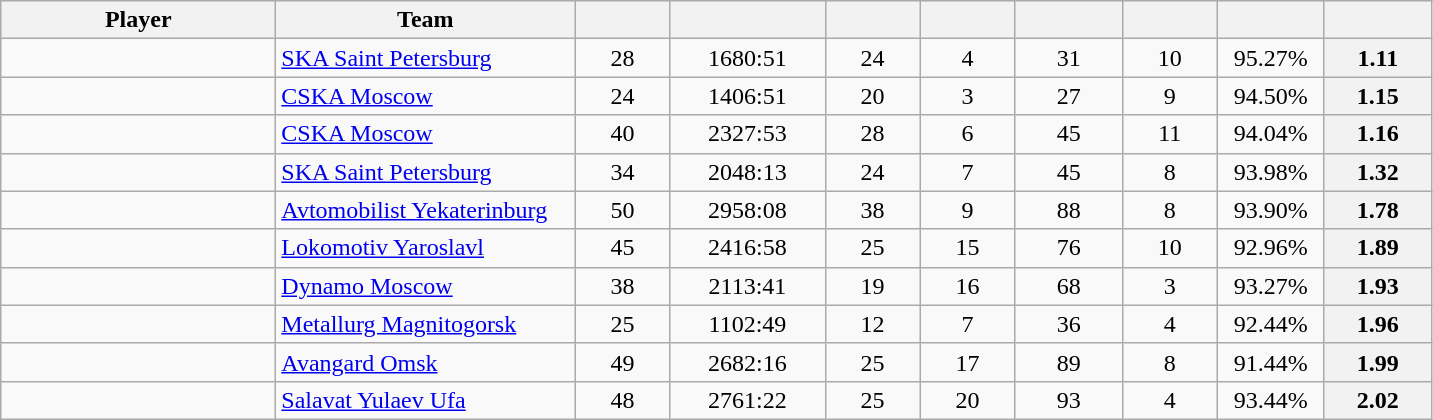<table class="wikitable sortable" style="text-align: center">
<tr>
<th style="width: 11em;">Player</th>
<th style="width: 12em;">Team</th>
<th style="width: 3.5em;"></th>
<th style="width: 6em;"></th>
<th style="width: 3.5em;"></th>
<th style="width: 3.5em;"></th>
<th style="width: 4em;"></th>
<th style="width: 3.5em;"></th>
<th style="width: 4em;"></th>
<th style="width: 4em;"></th>
</tr>
<tr>
<td style="text-align:left;"> </td>
<td style="text-align:left;"><a href='#'>SKA Saint Petersburg</a></td>
<td>28</td>
<td>1680:51</td>
<td>24</td>
<td>4</td>
<td>31</td>
<td>10</td>
<td>95.27%</td>
<th>1.11</th>
</tr>
<tr>
<td style="text-align:left;"> </td>
<td style="text-align:left;"><a href='#'>CSKA Moscow</a></td>
<td>24</td>
<td>1406:51</td>
<td>20</td>
<td>3</td>
<td>27</td>
<td>9</td>
<td>94.50%</td>
<th>1.15</th>
</tr>
<tr>
<td style="text-align:left;"> </td>
<td style="text-align:left;"><a href='#'>CSKA Moscow</a></td>
<td>40</td>
<td>2327:53</td>
<td>28</td>
<td>6</td>
<td>45</td>
<td>11</td>
<td>94.04%</td>
<th>1.16</th>
</tr>
<tr>
<td style="text-align:left;"> </td>
<td style="text-align:left;"><a href='#'>SKA Saint Petersburg</a></td>
<td>34</td>
<td>2048:13</td>
<td>24</td>
<td>7</td>
<td>45</td>
<td>8</td>
<td>93.98%</td>
<th>1.32</th>
</tr>
<tr>
<td style="text-align:left;"> </td>
<td style="text-align:left;"><a href='#'>Avtomobilist Yekaterinburg</a></td>
<td>50</td>
<td>2958:08</td>
<td>38</td>
<td>9</td>
<td>88</td>
<td>8</td>
<td>93.90%</td>
<th>1.78</th>
</tr>
<tr>
<td style="text-align:left;"> </td>
<td style="text-align:left;"><a href='#'>Lokomotiv Yaroslavl</a></td>
<td>45</td>
<td>2416:58</td>
<td>25</td>
<td>15</td>
<td>76</td>
<td>10</td>
<td>92.96%</td>
<th>1.89</th>
</tr>
<tr>
<td style="text-align:left;"> </td>
<td style="text-align:left;"><a href='#'>Dynamo Moscow</a></td>
<td>38</td>
<td>2113:41</td>
<td>19</td>
<td>16</td>
<td>68</td>
<td>3</td>
<td>93.27%</td>
<th>1.93</th>
</tr>
<tr>
<td style="text-align:left;"> </td>
<td style="text-align:left;"><a href='#'>Metallurg Magnitogorsk</a></td>
<td>25</td>
<td>1102:49</td>
<td>12</td>
<td>7</td>
<td>36</td>
<td>4</td>
<td>92.44%</td>
<th>1.96</th>
</tr>
<tr>
<td style="text-align:left;"> </td>
<td style="text-align:left;"><a href='#'>Avangard Omsk</a></td>
<td>49</td>
<td>2682:16</td>
<td>25</td>
<td>17</td>
<td>89</td>
<td>8</td>
<td>91.44%</td>
<th>1.99</th>
</tr>
<tr>
<td style="text-align:left;"> </td>
<td style="text-align:left;"><a href='#'>Salavat Yulaev Ufa</a></td>
<td>48</td>
<td>2761:22</td>
<td>25</td>
<td>20</td>
<td>93</td>
<td>4</td>
<td>93.44%</td>
<th>2.02</th>
</tr>
</table>
